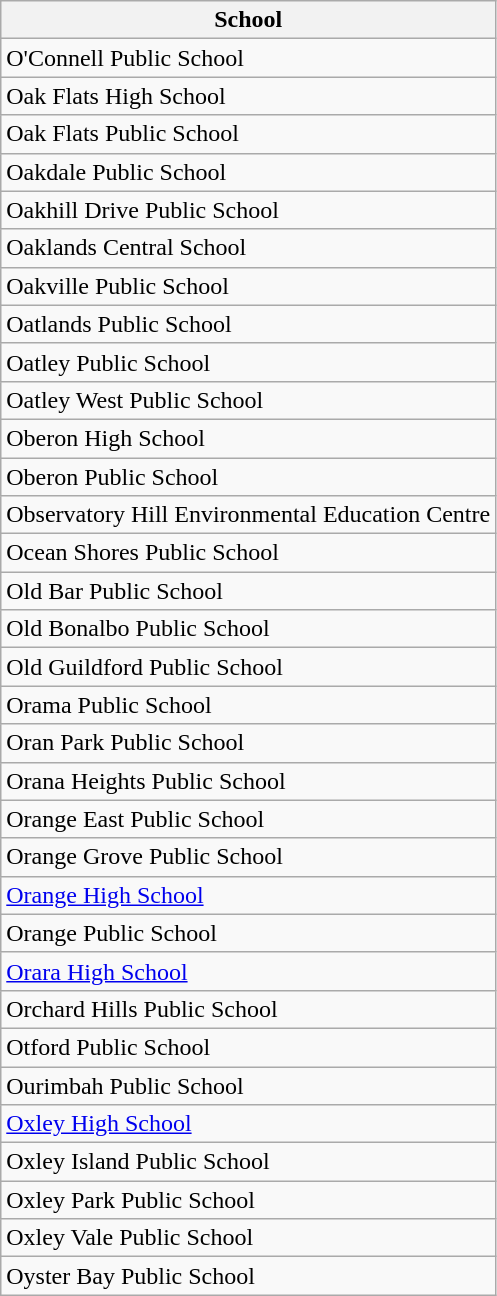<table class="wikitable">
<tr>
<th>School</th>
</tr>
<tr>
<td>O'Connell Public School</td>
</tr>
<tr>
<td>Oak Flats High School</td>
</tr>
<tr>
<td>Oak Flats Public School</td>
</tr>
<tr>
<td>Oakdale Public School</td>
</tr>
<tr>
<td>Oakhill Drive Public School</td>
</tr>
<tr>
<td>Oaklands Central School</td>
</tr>
<tr>
<td>Oakville Public School</td>
</tr>
<tr>
<td>Oatlands Public School</td>
</tr>
<tr>
<td>Oatley Public School</td>
</tr>
<tr>
<td>Oatley West Public School</td>
</tr>
<tr>
<td>Oberon High School</td>
</tr>
<tr>
<td>Oberon Public School</td>
</tr>
<tr>
<td>Observatory Hill Environmental Education Centre</td>
</tr>
<tr>
<td>Ocean Shores Public School</td>
</tr>
<tr>
<td>Old Bar Public School</td>
</tr>
<tr>
<td>Old Bonalbo Public School</td>
</tr>
<tr>
<td>Old Guildford Public School</td>
</tr>
<tr>
<td>Orama Public School</td>
</tr>
<tr>
<td>Oran Park Public School</td>
</tr>
<tr>
<td>Orana Heights Public School</td>
</tr>
<tr>
<td>Orange East Public School</td>
</tr>
<tr>
<td>Orange Grove Public School</td>
</tr>
<tr>
<td><a href='#'>Orange High School</a></td>
</tr>
<tr>
<td>Orange Public School</td>
</tr>
<tr>
<td><a href='#'>Orara High School</a></td>
</tr>
<tr>
<td>Orchard Hills Public School</td>
</tr>
<tr>
<td>Otford Public School</td>
</tr>
<tr>
<td>Ourimbah Public School</td>
</tr>
<tr>
<td><a href='#'>Oxley High School</a></td>
</tr>
<tr>
<td>Oxley Island Public School</td>
</tr>
<tr>
<td>Oxley Park Public School</td>
</tr>
<tr>
<td>Oxley Vale Public School</td>
</tr>
<tr>
<td>Oyster Bay Public School</td>
</tr>
</table>
